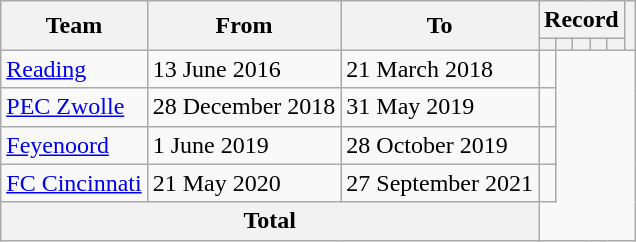<table class=wikitable style=text-align:center>
<tr>
<th rowspan=2>Team</th>
<th rowspan=2>From</th>
<th rowspan=2>To</th>
<th colspan=5>Record</th>
<th rowspan=2></th>
</tr>
<tr>
<th></th>
<th></th>
<th></th>
<th></th>
<th></th>
</tr>
<tr>
<td align=left><a href='#'>Reading</a></td>
<td align=left>13 June 2016</td>
<td align=left>21 March 2018<br></td>
<td></td>
</tr>
<tr>
<td align=left><a href='#'>PEC Zwolle</a></td>
<td align=left>28 December 2018</td>
<td align=left>31 May 2019<br></td>
<td></td>
</tr>
<tr>
<td align=left><a href='#'>Feyenoord</a></td>
<td align=left>1 June 2019</td>
<td align=left>28 October 2019<br></td>
<td></td>
</tr>
<tr>
<td align=left><a href='#'>FC Cincinnati</a></td>
<td align=left>21 May 2020</td>
<td align=left>27 September 2021<br></td>
<td></td>
</tr>
<tr>
<th colspan=3>Total<br></th>
</tr>
</table>
